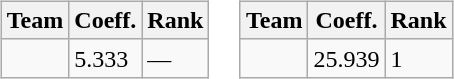<table>
<tr valign=top>
<td><br><table class="wikitable">
<tr>
<th>Team</th>
<th>Coeff.</th>
<th>Rank</th>
</tr>
<tr>
<td><strong></strong></td>
<td>5.333</td>
<td>—</td>
</tr>
</table>
</td>
<td><br><table class="wikitable">
<tr>
<th>Team</th>
<th>Coeff.</th>
<th>Rank</th>
</tr>
<tr>
<td></td>
<td>25.939</td>
<td>1</td>
</tr>
</table>
</td>
</tr>
</table>
